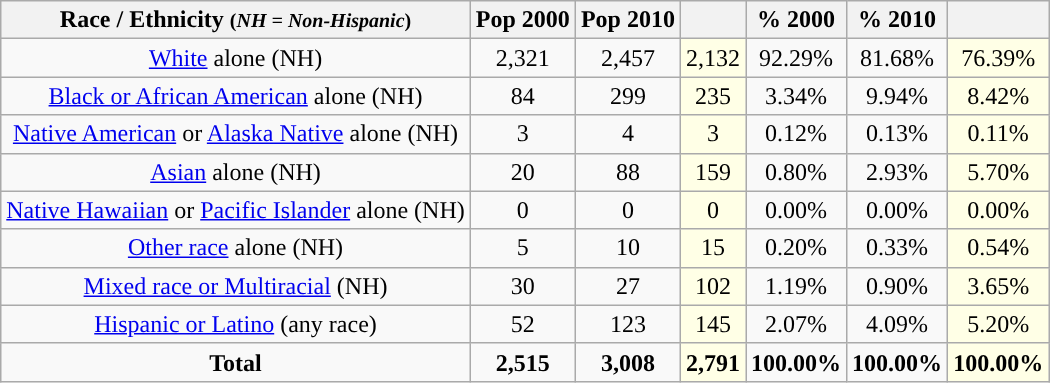<table class="wikitable" style="text-align:center;">
<tr>
<th>Race / Ethnicity <small>(<em>NH = Non-Hispanic</em>)</small></th>
<th>Pop 2000</th>
<th>Pop 2010</th>
<th></th>
<th>% 2000</th>
<th>% 2010</th>
<th></th>
</tr>
<tr>
<td><a href='#'>White</a> alone (NH)</td>
<td>2,321</td>
<td>2,457</td>
<td style='background: #ffffe6;'>2,132</td>
<td>92.29%</td>
<td>81.68%</td>
<td style='background: #ffffe6;'>76.39%</td>
</tr>
<tr>
<td><a href='#'>Black or African American</a> alone (NH)</td>
<td>84</td>
<td>299</td>
<td style='background: #ffffe6;'>235</td>
<td>3.34%</td>
<td>9.94%</td>
<td style='background: #ffffe6;'>8.42%</td>
</tr>
<tr>
<td><a href='#'>Native American</a> or <a href='#'>Alaska Native</a> alone (NH)</td>
<td>3</td>
<td>4</td>
<td style='background: #ffffe6;'>3</td>
<td>0.12%</td>
<td>0.13%</td>
<td style='background: #ffffe6;'>0.11%</td>
</tr>
<tr>
<td><a href='#'>Asian</a> alone (NH)</td>
<td>20</td>
<td>88</td>
<td style='background: #ffffe6;'>159</td>
<td>0.80%</td>
<td>2.93%</td>
<td style='background: #ffffe6;'>5.70%</td>
</tr>
<tr>
<td><a href='#'>Native Hawaiian</a> or <a href='#'>Pacific Islander</a> alone (NH)</td>
<td>0</td>
<td>0</td>
<td style='background: #ffffe6;'>0</td>
<td>0.00%</td>
<td>0.00%</td>
<td style='background: #ffffe6;'>0.00%</td>
</tr>
<tr>
<td><a href='#'>Other race</a> alone (NH)</td>
<td>5</td>
<td>10</td>
<td style='background: #ffffe6;'>15</td>
<td>0.20%</td>
<td>0.33%</td>
<td style='background: #ffffe6;'>0.54%</td>
</tr>
<tr>
<td><a href='#'>Mixed race or Multiracial</a> (NH)</td>
<td>30</td>
<td>27</td>
<td style='background: #ffffe6;'>102</td>
<td>1.19%</td>
<td>0.90%</td>
<td style='background: #ffffe6;'>3.65%</td>
</tr>
<tr>
<td><a href='#'>Hispanic or Latino</a> (any race)</td>
<td>52</td>
<td>123</td>
<td style='background: #ffffe6;'>145</td>
<td>2.07%</td>
<td>4.09%</td>
<td style='background: #ffffe6;'>5.20%</td>
</tr>
<tr>
<td><strong>Total</strong></td>
<td><strong>2,515</strong></td>
<td><strong>3,008</strong></td>
<td style='background: #ffffe6;'><strong>2,791</strong></td>
<td><strong>100.00%</strong></td>
<td><strong>100.00%</strong></td>
<td style='background: #ffffe6;'><strong>100.00%</strong></td>
</tr>
</table>
